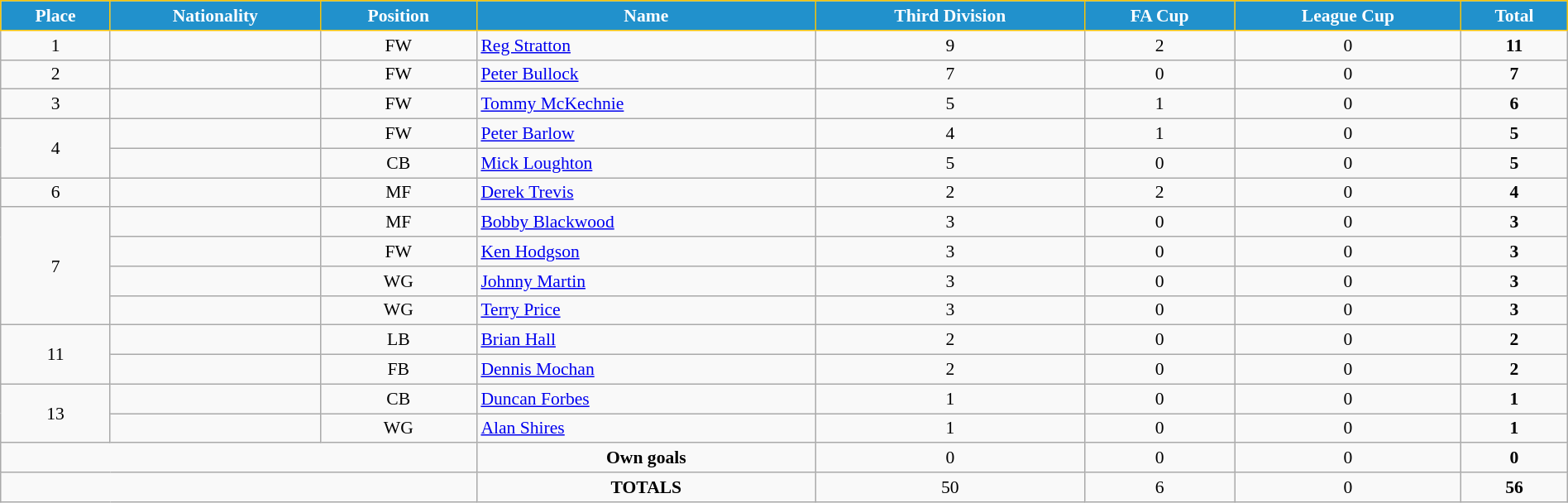<table class="wikitable" style="text-align:center; font-size:90%; width:100%;">
<tr>
<th style="background:#2191CC; color:white; border:1px solid #F7C408; text-align:center;">Place</th>
<th style="background:#2191CC; color:white; border:1px solid #F7C408; text-align:center;">Nationality</th>
<th style="background:#2191CC; color:white; border:1px solid #F7C408; text-align:center;">Position</th>
<th style="background:#2191CC; color:white; border:1px solid #F7C408; text-align:center;">Name</th>
<th style="background:#2191CC; color:white; border:1px solid #F7C408; text-align:center;">Third Division</th>
<th style="background:#2191CC; color:white; border:1px solid #F7C408; text-align:center;">FA Cup</th>
<th style="background:#2191CC; color:white; border:1px solid #F7C408; text-align:center;">League Cup</th>
<th style="background:#2191CC; color:white; border:1px solid #F7C408; text-align:center;">Total</th>
</tr>
<tr>
<td>1</td>
<td></td>
<td>FW</td>
<td align="left"><a href='#'>Reg Stratton</a></td>
<td>9</td>
<td>2</td>
<td>0</td>
<td><strong>11</strong></td>
</tr>
<tr>
<td>2</td>
<td></td>
<td>FW</td>
<td align="left"><a href='#'>Peter Bullock</a></td>
<td>7</td>
<td>0</td>
<td>0</td>
<td><strong>7</strong></td>
</tr>
<tr>
<td>3</td>
<td></td>
<td>FW</td>
<td align="left"><a href='#'>Tommy McKechnie</a></td>
<td>5</td>
<td>1</td>
<td>0</td>
<td><strong>6</strong></td>
</tr>
<tr>
<td rowspan="2">4</td>
<td></td>
<td>FW</td>
<td align="left"><a href='#'>Peter Barlow</a></td>
<td>4</td>
<td>1</td>
<td>0</td>
<td><strong>5</strong></td>
</tr>
<tr>
<td></td>
<td>CB</td>
<td align="left"><a href='#'>Mick Loughton</a></td>
<td>5</td>
<td>0</td>
<td>0</td>
<td><strong>5</strong></td>
</tr>
<tr>
<td>6</td>
<td></td>
<td>MF</td>
<td align="left"><a href='#'>Derek Trevis</a></td>
<td>2</td>
<td>2</td>
<td>0</td>
<td><strong>4</strong></td>
</tr>
<tr>
<td rowspan="4">7</td>
<td></td>
<td>MF</td>
<td align="left"><a href='#'>Bobby Blackwood</a></td>
<td>3</td>
<td>0</td>
<td>0</td>
<td><strong>3</strong></td>
</tr>
<tr>
<td></td>
<td>FW</td>
<td align="left"><a href='#'>Ken Hodgson</a></td>
<td>3</td>
<td>0</td>
<td>0</td>
<td><strong>3</strong></td>
</tr>
<tr>
<td></td>
<td>WG</td>
<td align="left"><a href='#'>Johnny Martin</a></td>
<td>3</td>
<td>0</td>
<td>0</td>
<td><strong>3</strong></td>
</tr>
<tr>
<td></td>
<td>WG</td>
<td align="left"><a href='#'>Terry Price</a></td>
<td>3</td>
<td>0</td>
<td>0</td>
<td><strong>3</strong></td>
</tr>
<tr>
<td rowspan="2">11</td>
<td></td>
<td>LB</td>
<td align="left"><a href='#'>Brian Hall</a></td>
<td>2</td>
<td>0</td>
<td>0</td>
<td><strong>2</strong></td>
</tr>
<tr>
<td></td>
<td>FB</td>
<td align="left"><a href='#'>Dennis Mochan</a></td>
<td>2</td>
<td>0</td>
<td>0</td>
<td><strong>2</strong></td>
</tr>
<tr>
<td rowspan="2">13</td>
<td></td>
<td>CB</td>
<td align="left"><a href='#'>Duncan Forbes</a></td>
<td>1</td>
<td>0</td>
<td>0</td>
<td><strong>1</strong></td>
</tr>
<tr>
<td></td>
<td>WG</td>
<td align="left"><a href='#'>Alan Shires</a></td>
<td>1</td>
<td>0</td>
<td>0</td>
<td><strong>1</strong></td>
</tr>
<tr>
<td colspan="3"></td>
<td><strong>Own goals</strong></td>
<td>0</td>
<td>0</td>
<td>0</td>
<td><strong>0</strong></td>
</tr>
<tr>
<td colspan="3"></td>
<td><strong>TOTALS</strong></td>
<td>50</td>
<td>6</td>
<td>0</td>
<td><strong>56</strong></td>
</tr>
</table>
